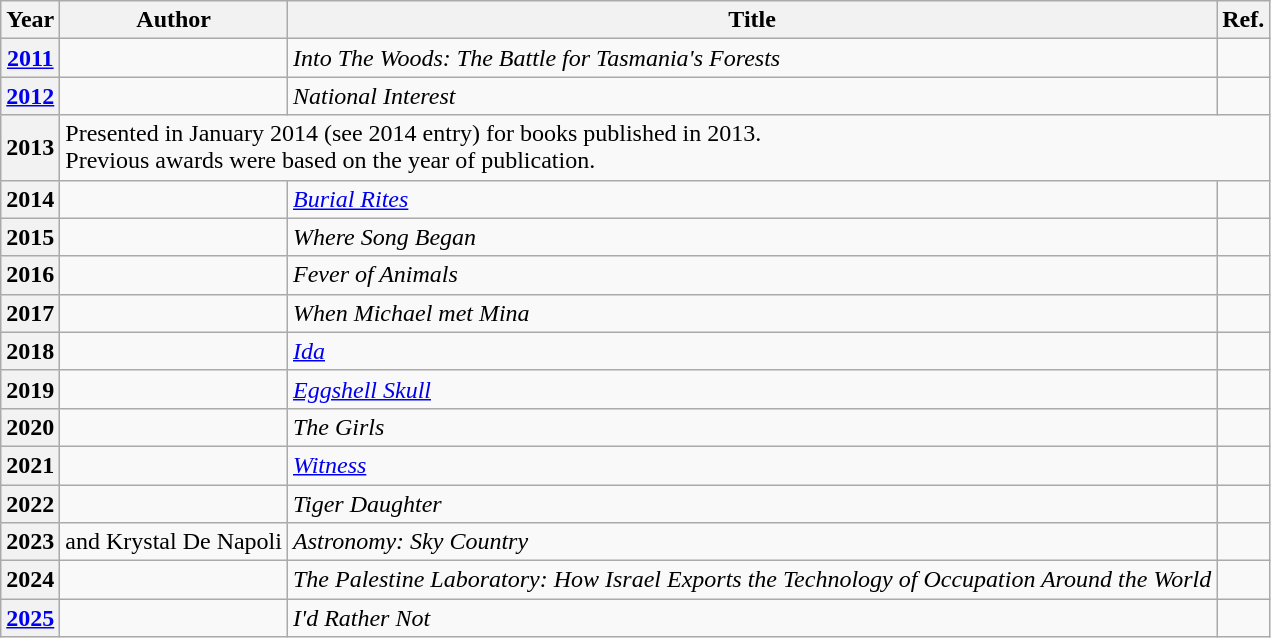<table class="wikitable sortable mw-collapsible">
<tr>
<th>Year</th>
<th>Author</th>
<th>Title</th>
<th>Ref.</th>
</tr>
<tr>
<th><a href='#'>2011</a></th>
<td></td>
<td><em>Into The Woods: The Battle for Tasmania's Forests</em></td>
<td></td>
</tr>
<tr>
<th><a href='#'>2012</a></th>
<td></td>
<td><em>National Interest</em></td>
<td></td>
</tr>
<tr>
<th>2013</th>
<td colspan="3">Presented in January 2014 (see 2014 entry) for books published in 2013.<br>Previous awards were based on the year of publication.</td>
</tr>
<tr>
<th>2014</th>
<td></td>
<td><em><a href='#'>Burial Rites</a></em></td>
<td></td>
</tr>
<tr>
<th>2015</th>
<td></td>
<td><em>Where Song Began</em></td>
<td></td>
</tr>
<tr>
<th>2016</th>
<td></td>
<td><em>Fever of Animals</em></td>
<td></td>
</tr>
<tr>
<th>2017</th>
<td></td>
<td><em>When Michael met Mina</em></td>
<td></td>
</tr>
<tr>
<th>2018</th>
<td></td>
<td><em><a href='#'>Ida</a></em></td>
<td></td>
</tr>
<tr>
<th>2019</th>
<td></td>
<td><em><a href='#'>Eggshell Skull</a></em></td>
<td></td>
</tr>
<tr>
<th>2020</th>
<td></td>
<td><em>The Girls</em></td>
<td></td>
</tr>
<tr>
<th>2021</th>
<td></td>
<td><em><a href='#'>Witness</a></em></td>
<td></td>
</tr>
<tr>
<th>2022</th>
<td></td>
<td><em>Tiger Daughter</em></td>
<td></td>
</tr>
<tr>
<th>2023</th>
<td> and Krystal De Napoli</td>
<td><em>Astronomy: Sky Country</em></td>
<td></td>
</tr>
<tr>
<th>2024</th>
<td></td>
<td><em>The Palestine Laboratory: How Israel Exports the Technology of Occupation Around the World</em></td>
<td></td>
</tr>
<tr>
<th><a href='#'>2025</a></th>
<td></td>
<td><em>I'd Rather Not</em></td>
<td></td>
</tr>
</table>
